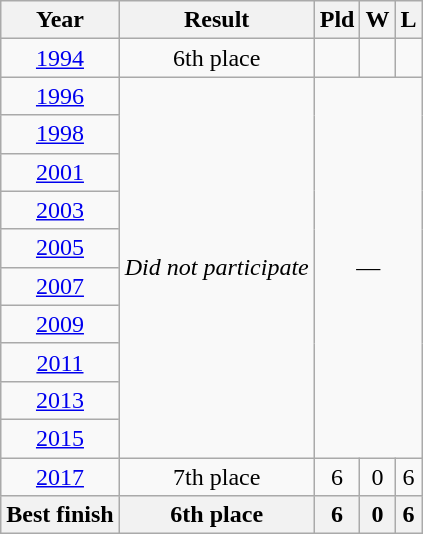<table class="wikitable" style="text-align:center">
<tr>
<th>Year</th>
<th>Result</th>
<th>Pld</th>
<th>W</th>
<th>L</th>
</tr>
<tr>
<td> <a href='#'>1994</a></td>
<td>6th place</td>
<td></td>
<td></td>
<td></td>
</tr>
<tr>
<td> <a href='#'>1996</a></td>
<td rowspan="10"><em>Did not participate</em></td>
<td colspan="3" rowspan="10">—</td>
</tr>
<tr>
<td> <a href='#'>1998</a></td>
</tr>
<tr>
<td> <a href='#'>2001</a></td>
</tr>
<tr>
<td> <a href='#'>2003</a></td>
</tr>
<tr>
<td> <a href='#'>2005</a></td>
</tr>
<tr>
<td> <a href='#'>2007</a></td>
</tr>
<tr>
<td> <a href='#'>2009</a></td>
</tr>
<tr>
<td> <a href='#'>2011</a></td>
</tr>
<tr>
<td> <a href='#'>2013</a></td>
</tr>
<tr>
<td> <a href='#'>2015</a></td>
</tr>
<tr>
<td> <a href='#'>2017</a></td>
<td>7th place</td>
<td>6</td>
<td>0</td>
<td>6</td>
</tr>
<tr>
<th>Best finish</th>
<th>6th place</th>
<th>6</th>
<th>0</th>
<th>6</th>
</tr>
</table>
